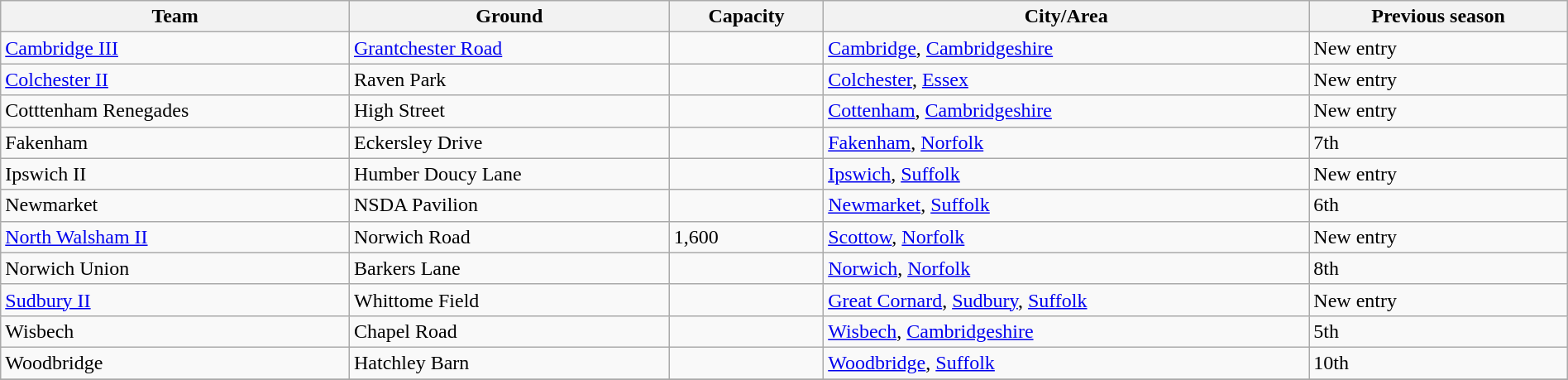<table class="wikitable sortable" width=100%>
<tr>
<th>Team</th>
<th>Ground</th>
<th>Capacity</th>
<th>City/Area</th>
<th>Previous season</th>
</tr>
<tr>
<td><a href='#'>Cambridge III</a></td>
<td><a href='#'>Grantchester Road</a></td>
<td></td>
<td><a href='#'>Cambridge</a>, <a href='#'>Cambridgeshire</a></td>
<td>New entry</td>
</tr>
<tr>
<td><a href='#'>Colchester II</a></td>
<td>Raven Park</td>
<td></td>
<td><a href='#'>Colchester</a>, <a href='#'>Essex</a></td>
<td>New entry</td>
</tr>
<tr>
<td>Cotttenham Renegades</td>
<td>High Street</td>
<td></td>
<td><a href='#'>Cottenham</a>, <a href='#'>Cambridgeshire</a></td>
<td>New entry</td>
</tr>
<tr>
<td>Fakenham</td>
<td>Eckersley Drive</td>
<td></td>
<td><a href='#'>Fakenham</a>, <a href='#'>Norfolk</a></td>
<td>7th</td>
</tr>
<tr>
<td>Ipswich II</td>
<td>Humber Doucy Lane</td>
<td></td>
<td><a href='#'>Ipswich</a>, <a href='#'>Suffolk</a></td>
<td>New entry</td>
</tr>
<tr>
<td>Newmarket</td>
<td>NSDA Pavilion</td>
<td></td>
<td><a href='#'>Newmarket</a>, <a href='#'>Suffolk</a></td>
<td>6th</td>
</tr>
<tr>
<td><a href='#'>North Walsham II</a></td>
<td>Norwich Road</td>
<td>1,600</td>
<td><a href='#'>Scottow</a>, <a href='#'>Norfolk</a></td>
<td>New entry</td>
</tr>
<tr>
<td>Norwich Union</td>
<td>Barkers Lane</td>
<td></td>
<td><a href='#'>Norwich</a>, <a href='#'>Norfolk</a></td>
<td>8th</td>
</tr>
<tr>
<td><a href='#'>Sudbury II</a></td>
<td>Whittome Field</td>
<td></td>
<td><a href='#'>Great Cornard</a>, <a href='#'>Sudbury</a>, <a href='#'>Suffolk</a></td>
<td>New entry</td>
</tr>
<tr>
<td>Wisbech</td>
<td>Chapel Road</td>
<td></td>
<td><a href='#'>Wisbech</a>, <a href='#'>Cambridgeshire</a></td>
<td>5th</td>
</tr>
<tr>
<td>Woodbridge</td>
<td>Hatchley Barn</td>
<td></td>
<td><a href='#'>Woodbridge</a>, <a href='#'>Suffolk</a></td>
<td>10th</td>
</tr>
<tr>
</tr>
</table>
